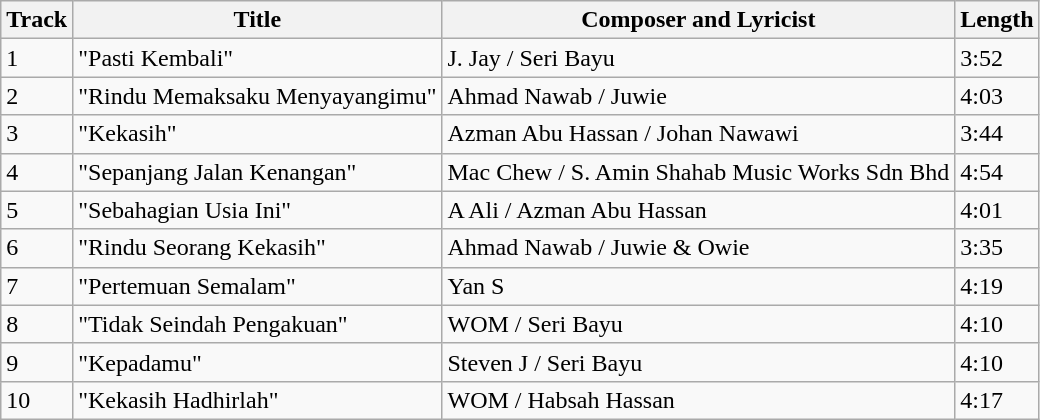<table class="wikitable">
<tr>
<th>Track</th>
<th>Title</th>
<th>Composer and Lyricist</th>
<th>Length</th>
</tr>
<tr>
<td>1</td>
<td>"Pasti Kembali"</td>
<td>J. Jay / Seri Bayu</td>
<td>3:52</td>
</tr>
<tr>
<td>2</td>
<td>"Rindu Memaksaku Menyayangimu"</td>
<td>Ahmad Nawab / Juwie</td>
<td>4:03</td>
</tr>
<tr>
<td>3</td>
<td>"Kekasih"</td>
<td>Azman Abu Hassan / Johan Nawawi</td>
<td>3:44</td>
</tr>
<tr>
<td>4</td>
<td>"Sepanjang Jalan Kenangan"</td>
<td>Mac Chew / S. Amin Shahab Music Works Sdn Bhd</td>
<td>4:54</td>
</tr>
<tr>
<td>5</td>
<td>"Sebahagian Usia Ini"</td>
<td>A Ali / Azman Abu Hassan</td>
<td>4:01</td>
</tr>
<tr>
<td>6</td>
<td>"Rindu Seorang Kekasih"</td>
<td>Ahmad Nawab / Juwie & Owie</td>
<td>3:35</td>
</tr>
<tr>
<td>7</td>
<td>"Pertemuan Semalam"</td>
<td>Yan S</td>
<td>4:19</td>
</tr>
<tr>
<td>8</td>
<td>"Tidak Seindah Pengakuan"</td>
<td>WOM / Seri Bayu</td>
<td>4:10</td>
</tr>
<tr>
<td>9</td>
<td>"Kepadamu"</td>
<td>Steven J / Seri Bayu</td>
<td>4:10</td>
</tr>
<tr>
<td>10</td>
<td>"Kekasih Hadhirlah"</td>
<td>WOM / Habsah Hassan</td>
<td>4:17</td>
</tr>
</table>
